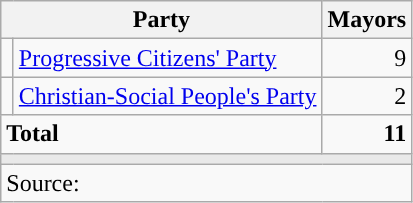<table class="wikitable" style="text-align:right">
<tr>
<th colspan="2">Party</th>
<th>Mayors</th>
</tr>
<tr>
<td width="1"></td>
<td align="left"><a href='#'>Progressive Citizens' Party</a></td>
<td>9</td>
</tr>
<tr>
<td width="1"></td>
<td align="left"><a href='#'>Christian-Social People's Party</a></td>
<td>2</td>
</tr>
<tr>
<td colspan="2" align="left"><strong>Total</strong></td>
<td><strong>11</strong></td>
</tr>
<tr>
<td colspan="3" style="color:inherit;background:#E9E9E9"></td>
</tr>
<tr>
<td colspan="3" align="left">Source: </td>
</tr>
</table>
